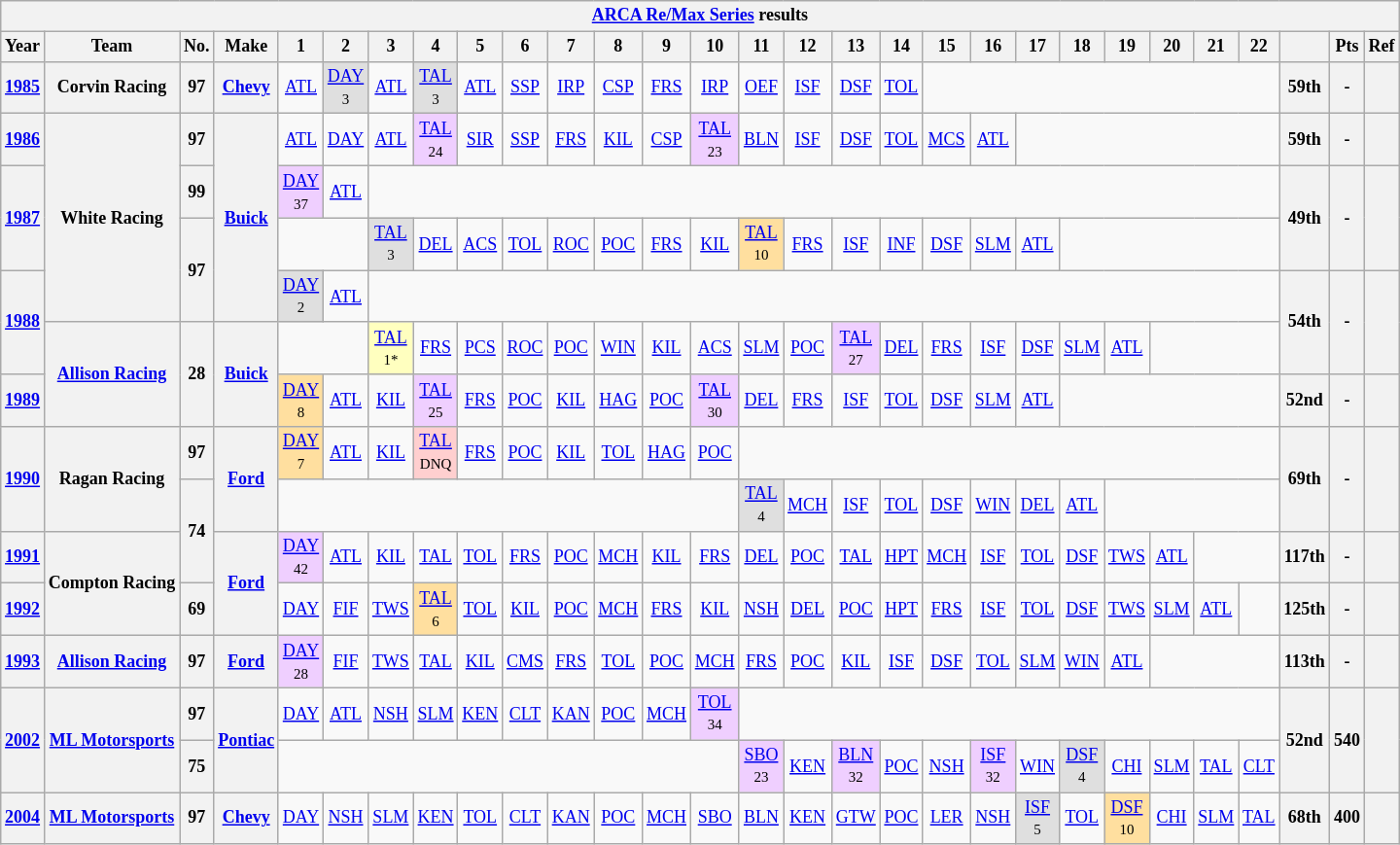<table class="wikitable" style="text-align:center; font-size:75%">
<tr>
<th colspan=45><a href='#'>ARCA Re/Max Series</a> results</th>
</tr>
<tr>
<th>Year</th>
<th>Team</th>
<th>No.</th>
<th>Make</th>
<th>1</th>
<th>2</th>
<th>3</th>
<th>4</th>
<th>5</th>
<th>6</th>
<th>7</th>
<th>8</th>
<th>9</th>
<th>10</th>
<th>11</th>
<th>12</th>
<th>13</th>
<th>14</th>
<th>15</th>
<th>16</th>
<th>17</th>
<th>18</th>
<th>19</th>
<th>20</th>
<th>21</th>
<th>22</th>
<th></th>
<th>Pts</th>
<th>Ref</th>
</tr>
<tr>
<th><a href='#'>1985</a></th>
<th>Corvin Racing</th>
<th>97</th>
<th><a href='#'>Chevy</a></th>
<td><a href='#'>ATL</a></td>
<td style="background:#DFDFDF;"><a href='#'>DAY</a><br><small>3</small></td>
<td><a href='#'>ATL</a></td>
<td style="background:#DFDFDF;"><a href='#'>TAL</a><br><small>3</small></td>
<td><a href='#'>ATL</a></td>
<td><a href='#'>SSP</a></td>
<td><a href='#'>IRP</a></td>
<td><a href='#'>CSP</a></td>
<td><a href='#'>FRS</a></td>
<td><a href='#'>IRP</a></td>
<td><a href='#'>OEF</a></td>
<td><a href='#'>ISF</a></td>
<td><a href='#'>DSF</a></td>
<td><a href='#'>TOL</a></td>
<td colspan=8></td>
<th>59th</th>
<th>-</th>
<th></th>
</tr>
<tr>
<th><a href='#'>1986</a></th>
<th rowspan=4>White Racing</th>
<th>97</th>
<th rowspan=4><a href='#'>Buick</a></th>
<td><a href='#'>ATL</a></td>
<td><a href='#'>DAY</a></td>
<td><a href='#'>ATL</a></td>
<td style="background:#EFCFFF;"><a href='#'>TAL</a><br><small>24</small></td>
<td><a href='#'>SIR</a></td>
<td><a href='#'>SSP</a></td>
<td><a href='#'>FRS</a></td>
<td><a href='#'>KIL</a></td>
<td><a href='#'>CSP</a></td>
<td style="background:#EFCFFF;"><a href='#'>TAL</a><br><small>23</small></td>
<td><a href='#'>BLN</a></td>
<td><a href='#'>ISF</a></td>
<td><a href='#'>DSF</a></td>
<td><a href='#'>TOL</a></td>
<td><a href='#'>MCS</a></td>
<td><a href='#'>ATL</a></td>
<td colspan=6></td>
<th>59th</th>
<th>-</th>
<th></th>
</tr>
<tr>
<th rowspan=2><a href='#'>1987</a></th>
<th>99</th>
<td style="background:#EFCFFF;"><a href='#'>DAY</a><br><small>37</small></td>
<td><a href='#'>ATL</a></td>
<td colspan=20></td>
<th rowspan=2>49th</th>
<th rowspan=2>-</th>
<th rowspan=2></th>
</tr>
<tr>
<th rowspan=2>97</th>
<td colspan=2></td>
<td style="background:#DFDFDF;"><a href='#'>TAL</a><br><small>3</small></td>
<td><a href='#'>DEL</a></td>
<td><a href='#'>ACS</a></td>
<td><a href='#'>TOL</a></td>
<td><a href='#'>ROC</a></td>
<td><a href='#'>POC</a></td>
<td><a href='#'>FRS</a></td>
<td><a href='#'>KIL</a></td>
<td style="background:#FFDF9F;"><a href='#'>TAL</a><br><small>10</small></td>
<td><a href='#'>FRS</a></td>
<td><a href='#'>ISF</a></td>
<td><a href='#'>INF</a></td>
<td><a href='#'>DSF</a></td>
<td><a href='#'>SLM</a></td>
<td><a href='#'>ATL</a></td>
<td colspan=5></td>
</tr>
<tr>
<th rowspan=2><a href='#'>1988</a></th>
<td style="background:#DFDFDF;"><a href='#'>DAY</a><br><small>2</small></td>
<td><a href='#'>ATL</a></td>
<td colspan=20></td>
<th rowspan=2>54th</th>
<th rowspan=2>-</th>
<th rowspan=2></th>
</tr>
<tr>
<th rowspan=2><a href='#'>Allison Racing</a></th>
<th rowspan=2>28</th>
<th rowspan=2><a href='#'>Buick</a></th>
<td colspan=2></td>
<td style="background:#FFFFBF;"><a href='#'>TAL</a><br><small>1*</small></td>
<td><a href='#'>FRS</a></td>
<td><a href='#'>PCS</a></td>
<td><a href='#'>ROC</a></td>
<td><a href='#'>POC</a></td>
<td><a href='#'>WIN</a></td>
<td><a href='#'>KIL</a></td>
<td><a href='#'>ACS</a></td>
<td><a href='#'>SLM</a></td>
<td><a href='#'>POC</a></td>
<td style="background:#EFCFFF;"><a href='#'>TAL</a><br><small>27</small></td>
<td><a href='#'>DEL</a></td>
<td><a href='#'>FRS</a></td>
<td><a href='#'>ISF</a></td>
<td><a href='#'>DSF</a></td>
<td><a href='#'>SLM</a></td>
<td><a href='#'>ATL</a></td>
<td colspan=3></td>
</tr>
<tr>
<th><a href='#'>1989</a></th>
<td style="background:#FFDF9F;"><a href='#'>DAY</a><br><small>8</small></td>
<td><a href='#'>ATL</a></td>
<td><a href='#'>KIL</a></td>
<td style="background:#EFCFFF;"><a href='#'>TAL</a><br><small>25</small></td>
<td><a href='#'>FRS</a></td>
<td><a href='#'>POC</a></td>
<td><a href='#'>KIL</a></td>
<td><a href='#'>HAG</a></td>
<td><a href='#'>POC</a></td>
<td style="background:#EFCFFF;"><a href='#'>TAL</a><br><small>30</small></td>
<td><a href='#'>DEL</a></td>
<td><a href='#'>FRS</a></td>
<td><a href='#'>ISF</a></td>
<td><a href='#'>TOL</a></td>
<td><a href='#'>DSF</a></td>
<td><a href='#'>SLM</a></td>
<td><a href='#'>ATL</a></td>
<td colspan=5></td>
<th>52nd</th>
<th>-</th>
<th></th>
</tr>
<tr>
<th rowspan=2><a href='#'>1990</a></th>
<th rowspan=2>Ragan Racing</th>
<th>97</th>
<th rowspan=2><a href='#'>Ford</a></th>
<td style="background:#FFDF9F;"><a href='#'>DAY</a><br><small>7</small></td>
<td><a href='#'>ATL</a></td>
<td><a href='#'>KIL</a></td>
<td style="background:#FFCFCF;"><a href='#'>TAL</a><br><small>DNQ</small></td>
<td><a href='#'>FRS</a></td>
<td><a href='#'>POC</a></td>
<td><a href='#'>KIL</a></td>
<td><a href='#'>TOL</a></td>
<td><a href='#'>HAG</a></td>
<td><a href='#'>POC</a></td>
<td colspan=12></td>
<th rowspan=2>69th</th>
<th rowspan=2>-</th>
<th rowspan=2></th>
</tr>
<tr>
<th rowspan=2>74</th>
<td colspan=10></td>
<td style="background:#DFDFDF;"><a href='#'>TAL</a><br><small>4</small></td>
<td><a href='#'>MCH</a></td>
<td><a href='#'>ISF</a></td>
<td><a href='#'>TOL</a></td>
<td><a href='#'>DSF</a></td>
<td><a href='#'>WIN</a></td>
<td><a href='#'>DEL</a></td>
<td><a href='#'>ATL</a></td>
<td colspan=4></td>
</tr>
<tr>
<th><a href='#'>1991</a></th>
<th rowspan=2>Compton Racing</th>
<th rowspan=2><a href='#'>Ford</a></th>
<td style="background:#EFCFFF;"><a href='#'>DAY</a><br><small>42</small></td>
<td><a href='#'>ATL</a></td>
<td><a href='#'>KIL</a></td>
<td><a href='#'>TAL</a></td>
<td><a href='#'>TOL</a></td>
<td><a href='#'>FRS</a></td>
<td><a href='#'>POC</a></td>
<td><a href='#'>MCH</a></td>
<td><a href='#'>KIL</a></td>
<td><a href='#'>FRS</a></td>
<td><a href='#'>DEL</a></td>
<td><a href='#'>POC</a></td>
<td><a href='#'>TAL</a></td>
<td><a href='#'>HPT</a></td>
<td><a href='#'>MCH</a></td>
<td><a href='#'>ISF</a></td>
<td><a href='#'>TOL</a></td>
<td><a href='#'>DSF</a></td>
<td><a href='#'>TWS</a></td>
<td><a href='#'>ATL</a></td>
<td colspan=2></td>
<th>117th</th>
<th>-</th>
<th></th>
</tr>
<tr>
<th><a href='#'>1992</a></th>
<th>69</th>
<td><a href='#'>DAY</a></td>
<td><a href='#'>FIF</a></td>
<td><a href='#'>TWS</a></td>
<td style="background:#FFDF9F;"><a href='#'>TAL</a><br><small>6</small></td>
<td><a href='#'>TOL</a></td>
<td><a href='#'>KIL</a></td>
<td><a href='#'>POC</a></td>
<td><a href='#'>MCH</a></td>
<td><a href='#'>FRS</a></td>
<td><a href='#'>KIL</a></td>
<td><a href='#'>NSH</a></td>
<td><a href='#'>DEL</a></td>
<td><a href='#'>POC</a></td>
<td><a href='#'>HPT</a></td>
<td><a href='#'>FRS</a></td>
<td><a href='#'>ISF</a></td>
<td><a href='#'>TOL</a></td>
<td><a href='#'>DSF</a></td>
<td><a href='#'>TWS</a></td>
<td><a href='#'>SLM</a></td>
<td><a href='#'>ATL</a></td>
<td></td>
<th>125th</th>
<th>-</th>
<th></th>
</tr>
<tr>
<th><a href='#'>1993</a></th>
<th><a href='#'>Allison Racing</a></th>
<th>97</th>
<th><a href='#'>Ford</a></th>
<td style="background:#EFCFFF;"><a href='#'>DAY</a><br><small>28</small></td>
<td><a href='#'>FIF</a></td>
<td><a href='#'>TWS</a></td>
<td><a href='#'>TAL</a></td>
<td><a href='#'>KIL</a></td>
<td><a href='#'>CMS</a></td>
<td><a href='#'>FRS</a></td>
<td><a href='#'>TOL</a></td>
<td><a href='#'>POC</a></td>
<td><a href='#'>MCH</a></td>
<td><a href='#'>FRS</a></td>
<td><a href='#'>POC</a></td>
<td><a href='#'>KIL</a></td>
<td><a href='#'>ISF</a></td>
<td><a href='#'>DSF</a></td>
<td><a href='#'>TOL</a></td>
<td><a href='#'>SLM</a></td>
<td><a href='#'>WIN</a></td>
<td><a href='#'>ATL</a></td>
<td colspan=3></td>
<th>113th</th>
<th>-</th>
<th></th>
</tr>
<tr>
<th rowspan=2><a href='#'>2002</a></th>
<th rowspan=2><a href='#'>ML Motorsports</a></th>
<th>97</th>
<th rowspan=2><a href='#'>Pontiac</a></th>
<td><a href='#'>DAY</a></td>
<td><a href='#'>ATL</a></td>
<td><a href='#'>NSH</a></td>
<td><a href='#'>SLM</a></td>
<td><a href='#'>KEN</a></td>
<td><a href='#'>CLT</a></td>
<td><a href='#'>KAN</a></td>
<td><a href='#'>POC</a></td>
<td><a href='#'>MCH</a></td>
<td style="background:#EFCFFF;"><a href='#'>TOL</a><br><small>34</small></td>
<td colspan=12></td>
<th rowspan=2>52nd</th>
<th rowspan=2>540</th>
<th rowspan=2></th>
</tr>
<tr>
<th>75</th>
<td colspan=10></td>
<td style="background:#EFCFFF;"><a href='#'>SBO</a><br><small>23</small></td>
<td><a href='#'>KEN</a></td>
<td style="background:#EFCFFF;"><a href='#'>BLN</a><br><small>32</small></td>
<td><a href='#'>POC</a></td>
<td><a href='#'>NSH</a></td>
<td style="background:#EFCFFF;"><a href='#'>ISF</a><br><small>32</small></td>
<td><a href='#'>WIN</a></td>
<td style="background:#DFDFDF;"><a href='#'>DSF</a><br><small>4</small></td>
<td><a href='#'>CHI</a></td>
<td><a href='#'>SLM</a></td>
<td><a href='#'>TAL</a></td>
<td><a href='#'>CLT</a></td>
</tr>
<tr>
<th><a href='#'>2004</a></th>
<th><a href='#'>ML Motorsports</a></th>
<th>97</th>
<th><a href='#'>Chevy</a></th>
<td><a href='#'>DAY</a></td>
<td><a href='#'>NSH</a></td>
<td><a href='#'>SLM</a></td>
<td><a href='#'>KEN</a></td>
<td><a href='#'>TOL</a></td>
<td><a href='#'>CLT</a></td>
<td><a href='#'>KAN</a></td>
<td><a href='#'>POC</a></td>
<td><a href='#'>MCH</a></td>
<td><a href='#'>SBO</a></td>
<td><a href='#'>BLN</a></td>
<td><a href='#'>KEN</a></td>
<td><a href='#'>GTW</a></td>
<td><a href='#'>POC</a></td>
<td><a href='#'>LER</a></td>
<td><a href='#'>NSH</a></td>
<td style="background:#DFDFDF;"><a href='#'>ISF</a><br><small>5</small></td>
<td><a href='#'>TOL</a></td>
<td style="background:#FFDF9F;"><a href='#'>DSF</a><br><small>10</small></td>
<td><a href='#'>CHI</a></td>
<td><a href='#'>SLM</a></td>
<td><a href='#'>TAL</a></td>
<th>68th</th>
<th>400</th>
<th></th>
</tr>
</table>
